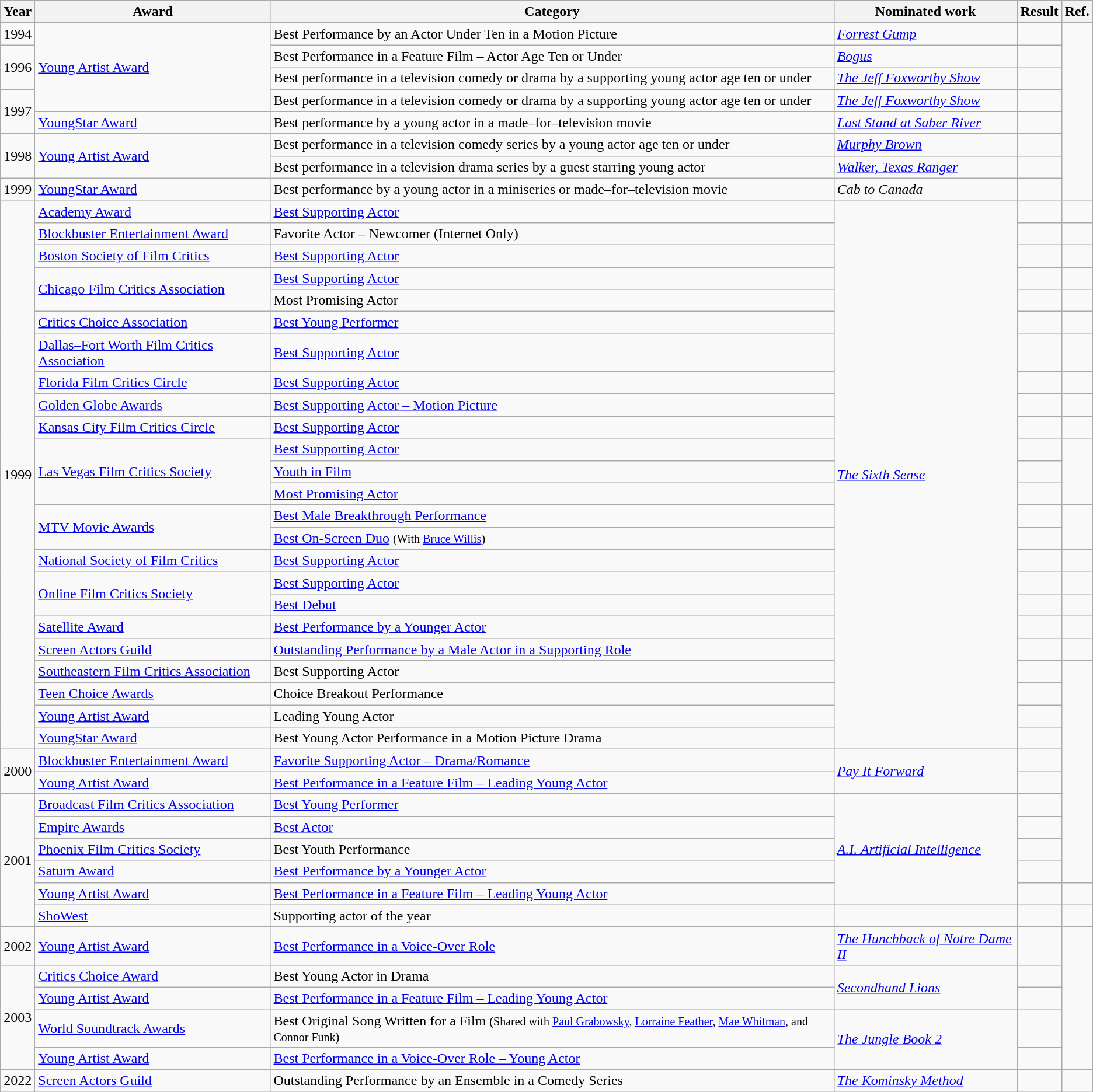<table class=wikitable>
<tr>
<th scope="col">Year</th>
<th scope="col">Award</th>
<th scope="col">Category</th>
<th scope="col">Nominated work</th>
<th scope="col">Result</th>
<th>Ref.</th>
</tr>
<tr>
<td>1994</td>
<td rowspan="4"><a href='#'>Young Artist Award</a></td>
<td>Best Performance by an Actor Under Ten in a Motion Picture</td>
<td><em><a href='#'>Forrest Gump</a></em></td>
<td></td>
<td rowspan="8" style="text-align: center;"></td>
</tr>
<tr>
<td rowspan="2">1996</td>
<td>Best Performance in a Feature Film – Actor Age Ten or Under</td>
<td><em><a href='#'>Bogus</a></em></td>
<td></td>
</tr>
<tr>
<td>Best performance in a television comedy or drama by a supporting young actor age ten or under</td>
<td><em><a href='#'>The Jeff Foxworthy Show</a></em></td>
<td></td>
</tr>
<tr>
<td rowspan="2">1997</td>
<td>Best performance in a television comedy or drama by a supporting young actor age ten or under</td>
<td><em><a href='#'>The Jeff Foxworthy Show</a></em></td>
<td></td>
</tr>
<tr>
<td><a href='#'>YoungStar Award</a></td>
<td>Best performance by a young actor in a made–for–television movie</td>
<td><em><a href='#'>Last Stand at Saber River</a></em></td>
<td></td>
</tr>
<tr>
<td rowspan="2">1998</td>
<td rowspan="2"><a href='#'>Young Artist Award</a></td>
<td>Best performance in a television comedy series by a young actor age ten or under</td>
<td><em><a href='#'>Murphy Brown</a></em></td>
<td></td>
</tr>
<tr>
<td>Best performance in a television drama series by a guest starring young actor</td>
<td><em><a href='#'>Walker, Texas Ranger</a></em></td>
<td></td>
</tr>
<tr>
<td>1999</td>
<td><a href='#'>YoungStar Award</a></td>
<td>Best performance by a young actor in a miniseries or made–for–television movie</td>
<td><em>Cab to Canada</em></td>
<td></td>
</tr>
<tr>
<td rowspan="24">1999</td>
<td><a href='#'>Academy Award</a></td>
<td><a href='#'>Best Supporting Actor</a></td>
<td rowspan="24"><em><a href='#'>The Sixth Sense</a></em></td>
<td></td>
<td style="text-align: center;"></td>
</tr>
<tr>
<td><a href='#'>Blockbuster Entertainment Award</a></td>
<td>Favorite Actor – Newcomer (Internet Only)</td>
<td></td>
<td style="text-align: center;"></td>
</tr>
<tr>
<td><a href='#'>Boston Society of Film Critics</a></td>
<td><a href='#'>Best Supporting Actor</a></td>
<td></td>
<td style="text-align: center;"></td>
</tr>
<tr>
<td rowspan="2"><a href='#'>Chicago Film Critics Association</a></td>
<td><a href='#'>Best Supporting Actor</a></td>
<td></td>
<td style="text-align: center;"></td>
</tr>
<tr>
<td>Most Promising Actor</td>
<td></td>
<td style="text-align: center;"></td>
</tr>
<tr>
<td><a href='#'>Critics Choice Association</a></td>
<td><a href='#'>Best Young Performer</a></td>
<td></td>
<td style="text-align: center;"></td>
</tr>
<tr>
<td><a href='#'>Dallas–Fort Worth Film Critics Association</a></td>
<td><a href='#'>Best Supporting Actor</a></td>
<td></td>
<td style="text-align: center;"></td>
</tr>
<tr>
<td><a href='#'>Florida Film Critics Circle</a></td>
<td><a href='#'>Best Supporting Actor</a></td>
<td></td>
<td style="text-align: center;"></td>
</tr>
<tr>
<td><a href='#'>Golden Globe Awards</a></td>
<td><a href='#'>Best Supporting Actor – Motion Picture</a></td>
<td></td>
<td style="text-align: center;"></td>
</tr>
<tr>
<td><a href='#'>Kansas City Film Critics Circle</a></td>
<td><a href='#'>Best Supporting Actor</a></td>
<td></td>
<td style="text-align: center;"></td>
</tr>
<tr>
<td rowspan="3"><a href='#'>Las Vegas Film Critics Society</a></td>
<td><a href='#'>Best Supporting Actor</a></td>
<td></td>
<td rowspan="3" style="text-align: center;"></td>
</tr>
<tr>
<td><a href='#'>Youth in Film</a></td>
<td></td>
</tr>
<tr>
<td><a href='#'>Most Promising Actor</a></td>
<td></td>
</tr>
<tr>
<td rowspan="2"><a href='#'>MTV Movie Awards</a></td>
<td><a href='#'>Best Male Breakthrough Performance</a></td>
<td></td>
<td rowspan="2" style="text-align: center;"></td>
</tr>
<tr>
<td><a href='#'>Best On-Screen Duo</a> <small>(With <a href='#'>Bruce Willis</a>)</small></td>
<td></td>
</tr>
<tr>
<td><a href='#'>National Society of Film Critics</a></td>
<td><a href='#'>Best Supporting Actor</a></td>
<td></td>
<td style="text-align: center;"></td>
</tr>
<tr>
<td rowspan="2"><a href='#'>Online Film Critics Society</a></td>
<td><a href='#'>Best Supporting Actor</a></td>
<td></td>
<td style="text-align: center;"></td>
</tr>
<tr>
<td><a href='#'>Best Debut</a></td>
<td></td>
<td style="text-align: center;"></td>
</tr>
<tr>
<td><a href='#'>Satellite Award</a></td>
<td><a href='#'>Best Performance by a Younger Actor</a></td>
<td></td>
<td style="text-align: center;"></td>
</tr>
<tr>
<td><a href='#'>Screen Actors Guild</a></td>
<td><a href='#'>Outstanding Performance by a Male Actor in a Supporting Role</a></td>
<td></td>
<td style="text-align: center;"></td>
</tr>
<tr>
<td><a href='#'>Southeastern Film Critics Association</a></td>
<td>Best Supporting Actor</td>
<td></td>
<td rowspan="11" style="text-align: center;"></td>
</tr>
<tr>
<td><a href='#'>Teen Choice Awards</a></td>
<td>Choice Breakout Performance</td>
<td></td>
</tr>
<tr>
<td><a href='#'>Young Artist Award</a></td>
<td>Leading Young Actor</td>
<td></td>
</tr>
<tr>
<td><a href='#'>YoungStar Award</a></td>
<td>Best Young Actor Performance in a Motion Picture Drama</td>
<td></td>
</tr>
<tr>
<td rowspan="2">2000</td>
<td><a href='#'>Blockbuster Entertainment Award</a></td>
<td><a href='#'>Favorite Supporting Actor – Drama/Romance</a></td>
<td rowspan="2"><em><a href='#'>Pay It Forward</a></em></td>
<td></td>
</tr>
<tr>
<td><a href='#'>Young Artist Award</a></td>
<td><a href='#'>Best Performance in a Feature Film – Leading Young Actor</a></td>
<td></td>
</tr>
<tr>
</tr>
<tr>
<td rowspan="6">2001</td>
<td><a href='#'>Broadcast Film Critics Association</a></td>
<td><a href='#'>Best Young Performer</a></td>
<td rowspan="5"><em><a href='#'>A.I. Artificial Intelligence</a></em></td>
<td></td>
</tr>
<tr>
<td><a href='#'>Empire Awards</a></td>
<td><a href='#'>Best Actor</a></td>
<td></td>
</tr>
<tr>
<td><a href='#'>Phoenix Film Critics Society</a></td>
<td>Best Youth Performance</td>
<td></td>
</tr>
<tr>
<td><a href='#'>Saturn Award</a></td>
<td><a href='#'>Best Performance by a Younger Actor</a></td>
<td></td>
</tr>
<tr>
<td><a href='#'>Young Artist Award</a></td>
<td><a href='#'>Best Performance in a Feature Film – Leading Young Actor</a></td>
<td></td>
</tr>
<tr>
<td><a href='#'>ShoWest</a></td>
<td>Supporting actor of the year</td>
<td></td>
<td></td>
<td style="text-align: center;"></td>
</tr>
<tr>
<td>2002</td>
<td><a href='#'>Young Artist Award</a></td>
<td><a href='#'>Best Performance in a Voice-Over Role</a></td>
<td><em><a href='#'>The Hunchback of Notre Dame II</a></em></td>
<td></td>
<td rowspan="5" style="text-align: center;"></td>
</tr>
<tr>
<td rowspan="4">2003</td>
<td><a href='#'>Critics Choice Award</a></td>
<td>Best Young Actor in Drama</td>
<td rowspan="2"><em><a href='#'>Secondhand Lions</a></em></td>
<td></td>
</tr>
<tr>
<td><a href='#'>Young Artist Award</a></td>
<td><a href='#'>Best Performance in a Feature Film – Leading Young Actor</a></td>
<td></td>
</tr>
<tr>
<td><a href='#'>World Soundtrack Awards</a></td>
<td>Best Original Song Written for a Film <small>(Shared with <a href='#'>Paul Grabowsky</a>, <a href='#'>Lorraine Feather</a>, <a href='#'>Mae Whitman</a>, and Connor Funk)</small></td>
<td rowspan="2"><em><a href='#'>The Jungle Book 2</a></em></td>
<td></td>
</tr>
<tr>
<td><a href='#'>Young Artist Award</a></td>
<td><a href='#'>Best Performance in a Voice-Over Role – Young Actor</a></td>
<td></td>
</tr>
<tr>
<td>2022</td>
<td><a href='#'>Screen Actors Guild</a></td>
<td>Outstanding Performance by an Ensemble in a Comedy Series</td>
<td><em><a href='#'>The Kominsky Method</a></em></td>
<td></td>
<td style="text-align: center;"></td>
</tr>
</table>
